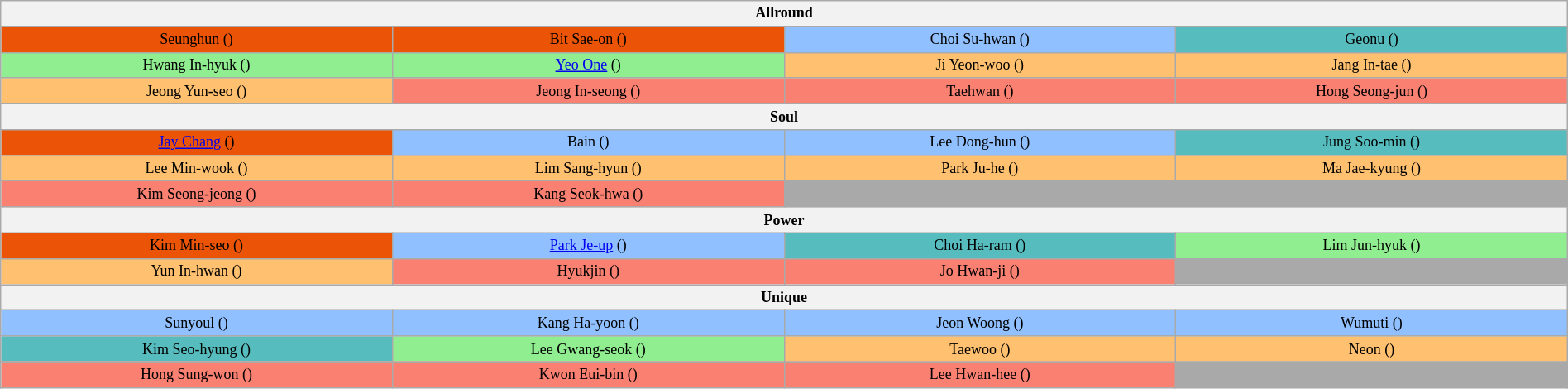<table class="wikitable" style="font-size:75%; text-align:center; width:100%">
<tr>
<th colspan="4">Allround</th>
</tr>
<tr>
<td style="background:#EB5406; width:25%">Seunghun ()</td>
<td style="background:#EB5406; width:25%">Bit Sae-on ()</td>
<td style="background:#90C0FF; width:25%">Choi Su-hwan ()</td>
<td style="background:#57BCBE; width:25%">Geonu ()</td>
</tr>
<tr>
<td style="background:#90EE90; width:25%">Hwang In-hyuk ()</td>
<td style="background:#90EE90; width:25%"><a href='#'>Yeo One</a> ()</td>
<td style="background:#FFC06F; width:25%">Ji Yeon-woo ()</td>
<td style="background:#FFC06F; width:25%">Jang In-tae ()</td>
</tr>
<tr>
<td style="background:#FFC06F; width:25%">Jeong Yun-seo ()</td>
<td style="background:salmon; width:25%">Jeong In-seong ()</td>
<td style="background:salmon; width:25%">Taehwan ()</td>
<td style="background:salmon; width:25%">Hong Seong-jun ()</td>
</tr>
<tr>
<th colspan="4">Soul</th>
</tr>
<tr>
<td style="background:#EB5406; width:25%"><a href='#'>Jay Chang</a> ()</td>
<td style="background:#90C0FF; width:25%">Bain ()</td>
<td style="background:#90C0FF; width:25%">Lee Dong-hun ()</td>
<td style="background:#57BCBE; width:25%">Jung Soo-min ()</td>
</tr>
<tr>
<td style="background:#FFC06F; width:25%">Lee Min-wook ()</td>
<td style="background:#FFC06F; width:25%">Lim Sang-hyun ()</td>
<td style="background:#FFC06F; width:25%">Park Ju-he ()</td>
<td style="background:#FFC06F; width:25%">Ma Jae-kyung ()</td>
</tr>
<tr>
<td style="background:salmon; width:25%">Kim Seong-jeong ()</td>
<td style="background:salmon; width:25%">Kang Seok-hwa ()</td>
<td colspan="2" style="background:darkgrey"></td>
</tr>
<tr>
<th colspan="4">Power</th>
</tr>
<tr>
<td style="background:#EB5406; width:25%">Kim Min-seo ()</td>
<td style="background:#90C0FF; width:25%"><a href='#'>Park Je-up</a> ()</td>
<td style="background:#57BCBE; width:25%">Choi Ha-ram ()</td>
<td style="background:#90EE90; width:25%">Lim Jun-hyuk ()</td>
</tr>
<tr>
<td style="background:#FFC06F; width:25%">Yun In-hwan ()</td>
<td style="background:salmon; width:25%">Hyukjin ()</td>
<td style="background:salmon; width:25%">Jo Hwan-ji ()</td>
<td style="background:darkgrey"></td>
</tr>
<tr>
<th colspan="4">Unique</th>
</tr>
<tr>
<td style="background:#90C0FF; width:25%">Sunyoul ()</td>
<td style="background:#90C0FF; width:25%">Kang Ha-yoon ()</td>
<td style="background:#90C0FF; width:25%">Jeon Woong ()</td>
<td style="background:#90C0FF; width:25%">Wumuti ()</td>
</tr>
<tr>
<td style="background:#57BCBE; width:25%">Kim Seo-hyung ()</td>
<td style="background:#90EE90; width:25%">Lee Gwang-seok ()</td>
<td style="background:#FFC06F; width:25%">Taewoo ()</td>
<td style="background:#FFC06F; width:25%">Neon ()</td>
</tr>
<tr>
<td style="background:salmon; width:25%">Hong Sung-won ()</td>
<td style="background:salmon; width:25%">Kwon Eui-bin ()</td>
<td style="background:salmon; width:25%">Lee Hwan-hee ()</td>
<td style="background:darkgrey"></td>
</tr>
</table>
